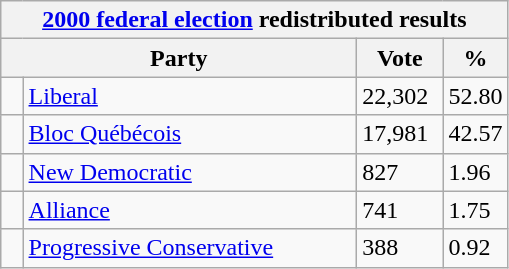<table class="wikitable">
<tr>
<th colspan="4"><a href='#'>2000 federal election</a> redistributed results</th>
</tr>
<tr>
<th bgcolor="#DDDDFF" width="230px" colspan="2">Party</th>
<th bgcolor="#DDDDFF" width="50px">Vote</th>
<th bgcolor="#DDDDFF" width="30px">%</th>
</tr>
<tr>
<td> </td>
<td><a href='#'>Liberal</a></td>
<td>22,302</td>
<td>52.80</td>
</tr>
<tr>
<td> </td>
<td><a href='#'>Bloc Québécois</a></td>
<td>17,981</td>
<td>42.57</td>
</tr>
<tr>
<td> </td>
<td><a href='#'>New Democratic</a></td>
<td>827</td>
<td>1.96</td>
</tr>
<tr>
<td> </td>
<td><a href='#'>Alliance</a></td>
<td>741</td>
<td>1.75</td>
</tr>
<tr>
<td> </td>
<td><a href='#'>Progressive Conservative</a></td>
<td>388</td>
<td>0.92</td>
</tr>
</table>
